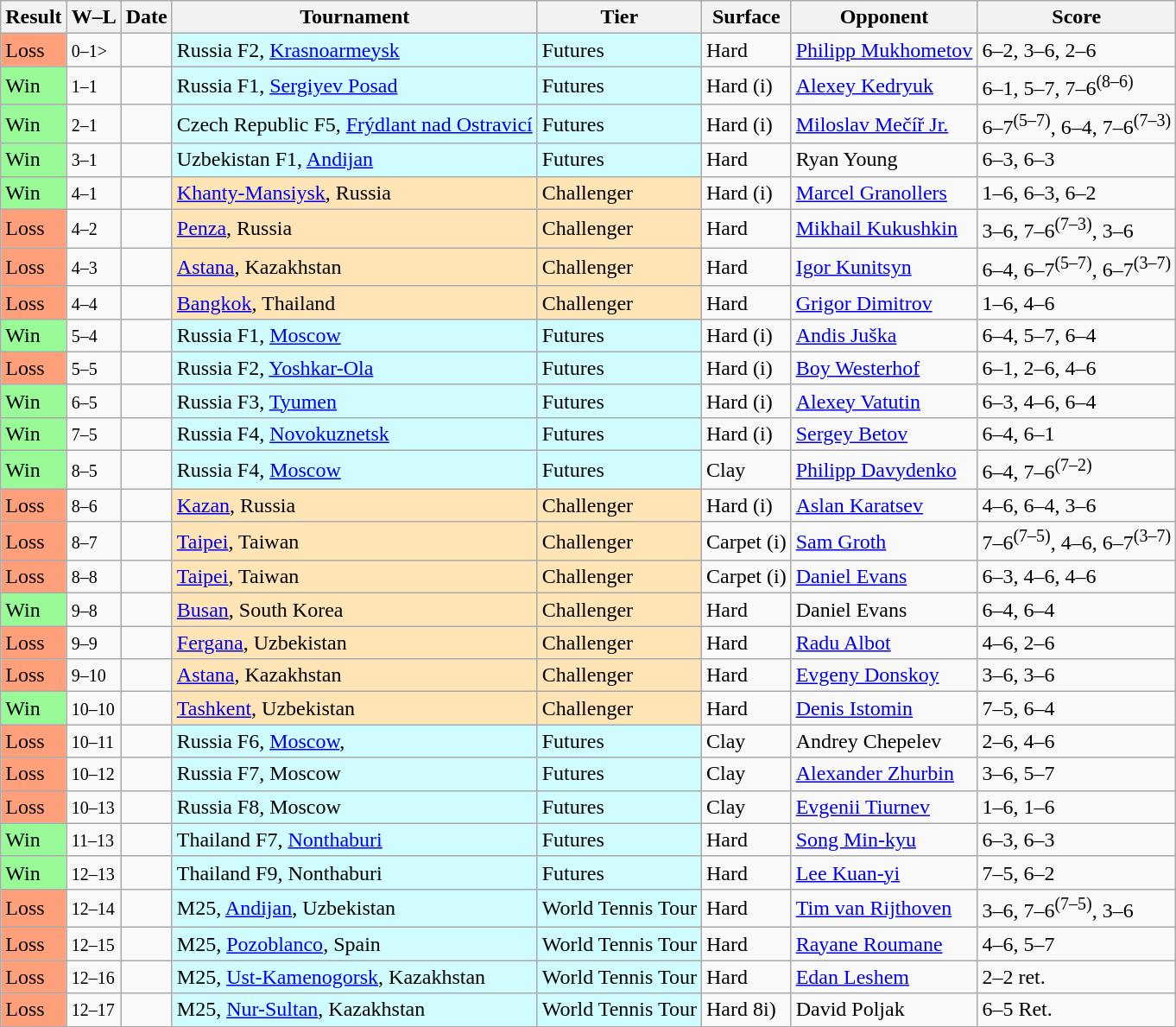<table class="sortable wikitable">
<tr>
<th>Result</th>
<th class="unsortable">W–L</th>
<th>Date</th>
<th>Tournament</th>
<th>Tier</th>
<th>Surface</th>
<th>Opponent</th>
<th class="unsortable">Score</th>
</tr>
<tr>
<td bgcolor=FFA07A>Loss</td>
<td><small>0–1></small></td>
<td></td>
<td style="background:#cffcff;">Russia F2, <a href='#'>Krasnoarmeysk</a></td>
<td style="background:#cffcff;">Futures</td>
<td>Hard</td>
<td> <a href='#'>Philipp Mukhometov</a></td>
<td>6–2, 3–6, 2–6</td>
</tr>
<tr>
<td bgcolor=98FB98>Win</td>
<td><small>1–1</small></td>
<td></td>
<td style="background:#cffcff;">Russia F1, <a href='#'>Sergiyev Posad</a></td>
<td style="background:#cffcff;">Futures</td>
<td>Hard (i)</td>
<td> <a href='#'>Alexey Kedryuk</a></td>
<td>6–1, 5–7, 7–6<sup>(8–6)</sup></td>
</tr>
<tr>
<td bgcolor=98FB98>Win</td>
<td><small>2–1</small></td>
<td></td>
<td style="background:#cffcff;">Czech Republic F5, <a href='#'>Frýdlant nad Ostravicí</a></td>
<td style="background:#cffcff;">Futures</td>
<td>Hard (i)</td>
<td> <a href='#'>Miloslav Mečíř Jr.</a></td>
<td>6–7<sup>(5–7)</sup>, 6–4, 7–6<sup>(7–3)</sup></td>
</tr>
<tr>
<td bgcolor=98FB98>Win</td>
<td><small>3–1</small></td>
<td></td>
<td style="background:#cffcff;">Uzbekistan F1, <a href='#'>Andijan</a></td>
<td style="background:#cffcff;">Futures</td>
<td>Hard</td>
<td> Ryan Young</td>
<td>6–3, 6–3</td>
</tr>
<tr>
<td bgcolor=98FB98>Win</td>
<td><small>4–1</small></td>
<td><a href='#'></a></td>
<td style="background:moccasin;"><a href='#'>Khanty-Mansiysk</a>, Russia</td>
<td style="background:moccasin;">Challenger</td>
<td>Hard (i)</td>
<td> <a href='#'>Marcel Granollers</a></td>
<td>1–6, 6–3, 6–2</td>
</tr>
<tr>
<td bgcolor=FFA07A>Loss</td>
<td><small>4–2</small></td>
<td><a href='#'></a></td>
<td style="background:moccasin;"><a href='#'>Penza</a>, Russia</td>
<td style="background:moccasin;">Challenger</td>
<td>Hard</td>
<td> <a href='#'>Mikhail Kukushkin</a></td>
<td>3–6, 7–6<sup>(7–3)</sup>, 3–6</td>
</tr>
<tr>
<td bgcolor=FFA07A>Loss</td>
<td><small>4–3</small></td>
<td><a href='#'></a></td>
<td style="background:moccasin;"><a href='#'>Astana</a>, Kazakhstan</td>
<td style="background:moccasin;">Challenger</td>
<td>Hard</td>
<td> <a href='#'>Igor Kunitsyn</a></td>
<td>6–4, 6–7<sup>(5–7)</sup>, 6–7<sup>(3–7)</sup></td>
</tr>
<tr>
<td bgcolor=FFA07A>Loss</td>
<td><small>4–4</small></td>
<td><a href='#'></a></td>
<td style="background:moccasin;"><a href='#'>Bangkok</a>, Thailand</td>
<td style="background:moccasin;">Challenger</td>
<td>Hard</td>
<td> <a href='#'>Grigor Dimitrov</a></td>
<td>1–6, 4–6</td>
</tr>
<tr>
<td bgcolor=98FB98>Win</td>
<td><small>5–4</small></td>
<td></td>
<td style="background:#cffcff;">Russia F1, <a href='#'>Moscow</a></td>
<td style="background:#cffcff;">Futures</td>
<td>Hard (i)</td>
<td> <a href='#'>Andis Juška</a></td>
<td>6–4, 5–7, 6–4</td>
</tr>
<tr>
<td bgcolor=FFA07A>Loss</td>
<td><small>5–5</small></td>
<td></td>
<td style="background:#cffcff;">Russia F2, <a href='#'>Yoshkar-Ola</a></td>
<td style="background:#cffcff;">Futures</td>
<td>Hard (i)</td>
<td> <a href='#'>Boy Westerhof</a></td>
<td>6–1, 2–6, 4–6</td>
</tr>
<tr>
<td bgcolor=98FB98>Win</td>
<td><small>6–5</small></td>
<td></td>
<td style="background:#cffcff;">Russia F3, <a href='#'>Tyumen</a></td>
<td style="background:#cffcff;">Futures</td>
<td>Hard (i)</td>
<td> <a href='#'>Alexey Vatutin</a></td>
<td>6–3, 4–6, 6–4</td>
</tr>
<tr>
<td bgcolor=98FB98>Win</td>
<td><small>7–5</small></td>
<td></td>
<td style="background:#cffcff;">Russia F4, <a href='#'>Novokuznetsk</a></td>
<td style="background:#cffcff;">Futures</td>
<td>Hard (i)</td>
<td> <a href='#'>Sergey Betov</a></td>
<td>6–4, 6–1</td>
</tr>
<tr>
<td bgcolor=98FB98>Win</td>
<td><small>8–5</small></td>
<td></td>
<td style="background:#cffcff;">Russia F4, <a href='#'>Moscow</a></td>
<td style="background:#cffcff;">Futures</td>
<td>Clay</td>
<td> <a href='#'>Philipp Davydenko</a></td>
<td>6–4, 7–6<sup>(7–2)</sup></td>
</tr>
<tr>
<td bgcolor=FFA07A>Loss</td>
<td><small>8–6</small></td>
<td><a href='#'></a></td>
<td style="background:moccasin;"><a href='#'>Kazan</a>, Russia</td>
<td style="background:moccasin;">Challenger</td>
<td>Hard (i)</td>
<td> <a href='#'>Aslan Karatsev</a></td>
<td>4–6, 6–4, 3–6</td>
</tr>
<tr>
<td bgcolor=FFA07A>Loss</td>
<td><small>8–7</small></td>
<td><a href='#'></a></td>
<td style="background:moccasin;"><a href='#'>Taipei</a>, Taiwan</td>
<td style="background:moccasin;">Challenger</td>
<td>Carpet (i)</td>
<td> <a href='#'>Sam Groth</a></td>
<td>7–6<sup>(7–5)</sup>, 4–6, 6–7<sup>(3–7)</sup></td>
</tr>
<tr>
<td bgcolor=FFA07A>Loss</td>
<td><small>8–8</small></td>
<td><a href='#'></a></td>
<td style="background:moccasin;"><a href='#'>Taipei</a>, Taiwan</td>
<td style="background:moccasin;">Challenger</td>
<td>Carpet (i)</td>
<td> <a href='#'>Daniel Evans</a></td>
<td>6–3, 4–6, 4–6</td>
</tr>
<tr>
<td bgcolor=98FB98>Win</td>
<td><small>9–8</small></td>
<td><a href='#'></a></td>
<td style="background:moccasin;"><a href='#'>Busan</a>, South Korea</td>
<td style="background:moccasin;">Challenger</td>
<td>Hard</td>
<td> Daniel Evans</td>
<td>6–4, 6–4</td>
</tr>
<tr>
<td bgcolor=FFA07A>Loss</td>
<td><small>9–9</small></td>
<td><a href='#'></a></td>
<td style="background:moccasin;"><a href='#'>Fergana</a>, Uzbekistan</td>
<td style="background:moccasin;">Challenger</td>
<td>Hard</td>
<td> <a href='#'>Radu Albot</a></td>
<td>4–6, 2–6</td>
</tr>
<tr>
<td bgcolor=FFA07A>Loss</td>
<td><small>9–10</small></td>
<td><a href='#'></a></td>
<td style="background:moccasin;"><a href='#'>Astana</a>, Kazakhstan</td>
<td style="background:moccasin;">Challenger</td>
<td>Hard</td>
<td> <a href='#'>Evgeny Donskoy</a></td>
<td>3–6, 3–6</td>
</tr>
<tr>
<td bgcolor=98FB98>Win</td>
<td><small>10–10</small></td>
<td><a href='#'></a></td>
<td style="background:moccasin;"><a href='#'>Tashkent</a>, Uzbekistan</td>
<td style="background:moccasin;">Challenger</td>
<td>Hard</td>
<td> <a href='#'>Denis Istomin</a></td>
<td>7–5, 6–4</td>
</tr>
<tr>
<td bgcolor=FFA07A>Loss</td>
<td><small>10–11</small></td>
<td></td>
<td style="background:#cffcff;">Russia F6, <a href='#'>Moscow</a>,</td>
<td style="background:#cffcff;">Futures</td>
<td>Clay</td>
<td> Andrey Chepelev</td>
<td>2–6, 4–6</td>
</tr>
<tr>
<td bgcolor=FFA07A>Loss</td>
<td><small>10–12</small></td>
<td></td>
<td style="background:#cffcff;">Russia F7, Moscow</td>
<td style="background:#cffcff;">Futures</td>
<td>Clay</td>
<td> <a href='#'>Alexander Zhurbin</a></td>
<td>3–6, 5–7</td>
</tr>
<tr>
<td bgcolor=FFA07A>Loss</td>
<td><small>10–13</small></td>
<td></td>
<td style="background:#cffcff;">Russia F8, Moscow</td>
<td style="background:#cffcff;">Futures</td>
<td>Clay</td>
<td> <a href='#'>Evgenii Tiurnev</a></td>
<td>1–6, 1–6</td>
</tr>
<tr>
<td bgcolor=98FB98>Win</td>
<td><small>11–13</small></td>
<td></td>
<td style="background:#cffcff;">Thailand F7, <a href='#'>Nonthaburi</a></td>
<td style="background:#cffcff;">Futures</td>
<td>Hard</td>
<td> <a href='#'>Song Min-kyu</a></td>
<td>6–3, 6–3</td>
</tr>
<tr>
<td bgcolor=98FB98>Win</td>
<td><small>12–13</small></td>
<td></td>
<td style="background:#cffcff;">Thailand F9, Nonthaburi</td>
<td style="background:#cffcff;">Futures</td>
<td>Hard</td>
<td> <a href='#'>Lee Kuan-yi</a></td>
<td>7–5, 6–2</td>
</tr>
<tr>
<td bgcolor=FFA07A>Loss</td>
<td><small>12–14</small></td>
<td></td>
<td style="background:#cffcff;">M25, <a href='#'>Andijan</a>, Uzbekistan</td>
<td style="background:#cffcff;">World Tennis Tour</td>
<td>Hard</td>
<td> <a href='#'>Tim van Rijthoven</a></td>
<td>3–6, 7–6<sup>(7–5)</sup>, 3–6</td>
</tr>
<tr>
<td bgcolor=FFA07A>Loss</td>
<td><small>12–15</small></td>
<td></td>
<td style="background:#cffcff;">M25, <a href='#'>Pozoblanco</a>, Spain</td>
<td style="background:#cffcff;">World Tennis Tour</td>
<td>Hard</td>
<td> <a href='#'>Rayane Roumane</a></td>
<td>4–6, 5–7</td>
</tr>
<tr>
<td bgcolor=FFA07A>Loss</td>
<td><small>12–16</small></td>
<td></td>
<td style="background:#cffcff;">M25, <a href='#'>Ust-Kamenogorsk</a>, Kazakhstan</td>
<td style="background:#cffcff;">World Tennis Tour</td>
<td>Hard</td>
<td> <a href='#'>Edan Leshem</a></td>
<td>2–2 ret.</td>
</tr>
<tr>
<td bgcolor=FFA07A>Loss</td>
<td><small>12–17</small></td>
<td></td>
<td style="background:#cffcff;">M25, <a href='#'>Nur-Sultan</a>, Kazakhstan</td>
<td style="background:#cffcff;">World Tennis Tour</td>
<td>Hard 8i)</td>
<td> David Poljak</td>
<td>6–5 Ret.</td>
</tr>
</table>
